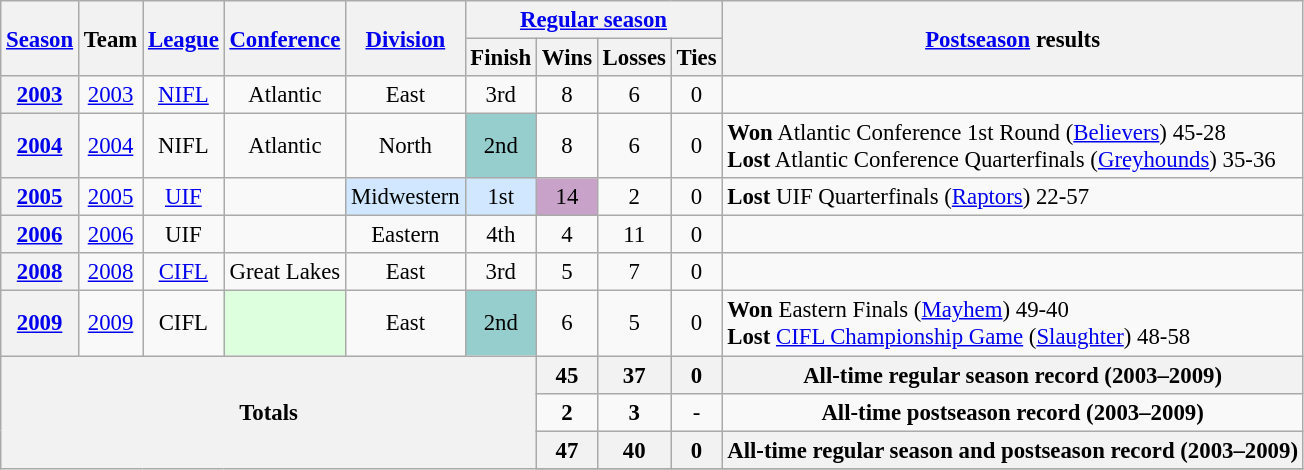<table class="wikitable" style="font-size: 95%;">
<tr>
<th rowspan="2"><a href='#'>Season</a></th>
<th rowspan="2">Team</th>
<th rowspan="2"><a href='#'>League</a></th>
<th rowspan="2"><a href='#'>Conference</a></th>
<th rowspan="2"><a href='#'>Division</a></th>
<th colspan="4"><a href='#'>Regular season</a></th>
<th rowspan="2"><a href='#'>Postseason</a> results</th>
</tr>
<tr>
<th>Finish</th>
<th>Wins</th>
<th>Losses</th>
<th>Ties</th>
</tr>
<tr background:#fcc;">
<th style="text-align:center;"><a href='#'>2003</a></th>
<td style="text-align:center;"><a href='#'>2003</a></td>
<td style="text-align:center;"><a href='#'>NIFL</a></td>
<td style="text-align:center;">Atlantic</td>
<td style="text-align:center;">East</td>
<td style="text-align:center;">3rd</td>
<td style="text-align:center;">8</td>
<td style="text-align:center;">6</td>
<td style="text-align:center;">0</td>
<td></td>
</tr>
<tr>
<th style="text-align:center;"><a href='#'>2004</a></th>
<td style="text-align:center;"><a href='#'>2004</a></td>
<td style="text-align:center;">NIFL</td>
<td style="text-align:center;">Atlantic</td>
<td style="text-align:center;">North</td>
<td style="text-align:center;background:#96cdcd;">2nd</td>
<td style="text-align:center;">8</td>
<td style="text-align:center;">6</td>
<td style="text-align:center;">0</td>
<td><strong>Won</strong> Atlantic Conference 1st Round (<a href='#'>Believers</a>) 45-28<br> <strong>Lost</strong> Atlantic Conference Quarterfinals (<a href='#'>Greyhounds</a>) 35-36</td>
</tr>
<tr>
<th style="text-align:center;"><a href='#'>2005</a></th>
<td style="text-align:center;"><a href='#'>2005</a></td>
<td style="text-align:center;"><a href='#'>UIF</a></td>
<td style="text-align:center;"></td>
<td style="text-align:center;background:#d0e7ff;">Midwestern</td>
<td style="text-align:center;background:#d0e7ff;">1st</td>
<td style="text-align:center;background:#c8a2c8;">14</td>
<td style="text-align:center;">2</td>
<td style="text-align:center;">0</td>
<td><strong>Lost</strong> UIF Quarterfinals (<a href='#'>Raptors</a>) 22-57</td>
</tr>
<tr>
<th style="text-align:center;"><a href='#'>2006</a></th>
<td style="text-align:center;"><a href='#'>2006</a></td>
<td style="text-align:center;">UIF</td>
<td style="text-align:center;"></td>
<td style="text-align:center;">Eastern</td>
<td style="text-align:center;">4th</td>
<td style="text-align:center;">4</td>
<td style="text-align:center;">11</td>
<td style="text-align:center;">0</td>
<td></td>
</tr>
<tr>
<th style="text-align:center;"><a href='#'>2008</a></th>
<td style="text-align:center;"><a href='#'>2008</a></td>
<td style="text-align:center;"><a href='#'>CIFL</a></td>
<td style="text-align:center;">Great Lakes</td>
<td style="text-align:center;">East</td>
<td style="text-align:center;">3rd</td>
<td style="text-align:center;">5</td>
<td style="text-align:center;">7</td>
<td style="text-align:center;">0</td>
<td></td>
</tr>
<tr>
<th style="text-align:center;"><a href='#'>2009</a></th>
<td style="text-align:center;"><a href='#'>2009</a></td>
<td style="text-align:center;">CIFL</td>
<td style="text-align:center;background:#dfd;"></td>
<td style="text-align:center;">East</td>
<td style="text-align:center;background:#96cdcd;">2nd</td>
<td style="text-align:center;">6</td>
<td style="text-align:center;">5</td>
<td style="text-align:center;">0</td>
<td><strong>Won</strong> Eastern Finals (<a href='#'>Mayhem</a>) 49-40<br><strong>Lost</strong> <a href='#'>CIFL Championship Game</a> (<a href='#'>Slaughter</a>) 48-58</td>
</tr>
<tr>
<th style="text-align:center;" rowspan="5" colspan="6">Totals</th>
<th style="text-align:center;"><strong>45</strong></th>
<th style="text-align:center;"><strong>37</strong></th>
<th style="text-align:center;"><strong>0</strong></th>
<th style="text-align:center;" colspan="3"><strong>All-time regular season record (2003–2009)</strong></th>
</tr>
<tr style="text-align:center;">
<td><strong>2</strong></td>
<td><strong>3</strong></td>
<td>-</td>
<td colspan="3"><strong>All-time postseason record (2003–2009)</strong></td>
</tr>
<tr>
<th style="text-align:center;"><strong>47</strong></th>
<th style="text-align:center;"><strong>40</strong></th>
<th style="text-align:center;"><strong>0</strong></th>
<th style="text-align:center;" colspan="3"><strong>All-time regular season and  postseason record (2003–2009)</strong></th>
</tr>
<tr>
</tr>
</table>
